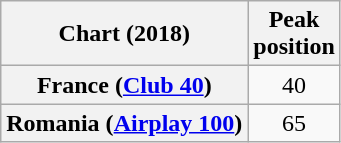<table class="wikitable plainrowheaders sortable">
<tr>
<th>Chart (2018)</th>
<th>Peak<br>position</th>
</tr>
<tr>
<th scope="row">France (<a href='#'>Club 40</a>)</th>
<td style="text-align:center;">40</td>
</tr>
<tr>
<th scope="row">Romania (<a href='#'>Airplay 100</a>)</th>
<td style="text-align:center;">65</td>
</tr>
</table>
